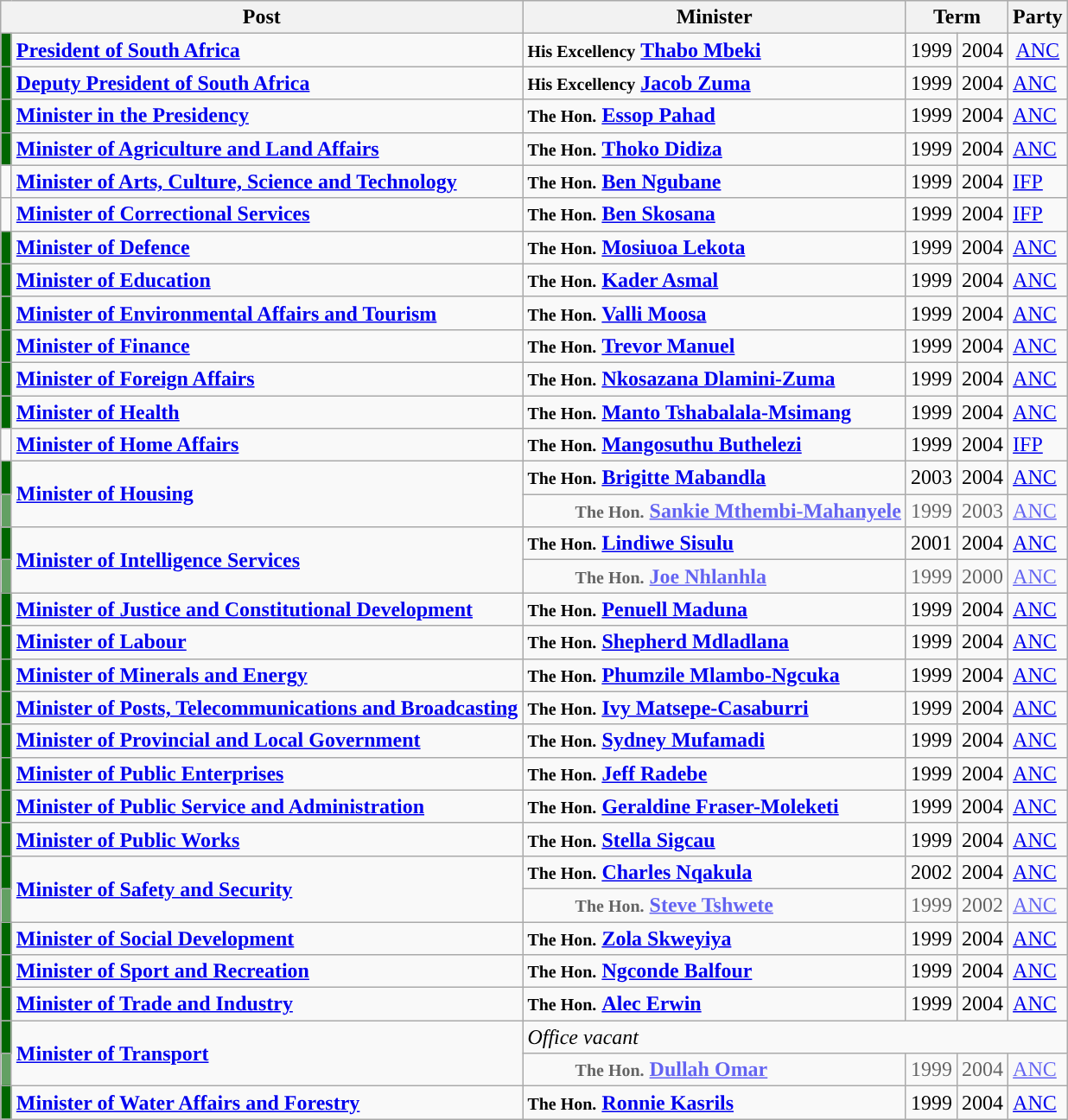<table class="wikitable">
<tr>
<th colspan="2">Post</th>
<th>Minister</th>
<th colspan="2">Term</th>
<th>Party</th>
</tr>
<tr>
<td style="width:1px;; background:#006600;"></td>
<td><strong><a href='#'>President of South Africa</a></strong></td>
<td><strong><small>His Excellency</small></strong> <strong><a href='#'>Thabo Mbeki</a></strong></td>
<td>1999</td>
<td align="center">2004</td>
<td align="center"><a href='#'>ANC</a></td>
</tr>
<tr>
<td style="width:1px;; background:#006600;"></td>
<td><strong><a href='#'>Deputy President of South Africa</a></strong></td>
<td><strong><small>His Excellency</small></strong> <strong><a href='#'>Jacob Zuma</a></strong></td>
<td>1999</td>
<td>2004</td>
<td><a href='#'>ANC</a></td>
</tr>
<tr>
<td style="width:1px;; background:#006600;"></td>
<td><strong><a href='#'>Minister in the Presidency</a></strong></td>
<td><strong><small>The Hon.</small></strong> <strong><a href='#'>Essop Pahad</a></strong></td>
<td>1999</td>
<td>2004</td>
<td><a href='#'>ANC</a></td>
</tr>
<tr>
<td style="width:1px;; background:#006600;"></td>
<td><a href='#'><strong>Minister of Agriculture and Land Affairs</strong></a></td>
<td><strong><small>The Hon.</small></strong> <strong><a href='#'>Thoko Didiza</a></strong></td>
<td>1999</td>
<td>2004</td>
<td><a href='#'>ANC</a></td>
</tr>
<tr>
<td style="background-color: "></td>
<td><a href='#'><strong>Minister of Arts, Culture, Science and Technology</strong></a></td>
<td><strong><small>The Hon.</small></strong> <strong><a href='#'>Ben Ngubane</a></strong></td>
<td>1999</td>
<td>2004</td>
<td><a href='#'>IFP</a></td>
</tr>
<tr>
<td style="background-color: "></td>
<td><a href='#'><strong>Minister of Correctional Services</strong></a></td>
<td><strong><small>The Hon.</small></strong> <strong><a href='#'>Ben Skosana</a></strong></td>
<td>1999</td>
<td>2004</td>
<td><a href='#'>IFP</a></td>
</tr>
<tr>
<td style="width:1px;; background:#006600;"></td>
<td><a href='#'><strong>Minister of Defence</strong></a></td>
<td><strong><small>The Hon.</small></strong> <strong><a href='#'>Mosiuoa Lekota</a></strong></td>
<td>1999</td>
<td>2004</td>
<td><a href='#'>ANC</a></td>
</tr>
<tr>
<td style="width:1px;; background:#006600;"></td>
<td><a href='#'><strong>Minister of Education</strong></a></td>
<td><strong><small>The Hon.</small></strong> <strong><a href='#'>Kader Asmal</a></strong></td>
<td>1999</td>
<td>2004</td>
<td><a href='#'>ANC</a></td>
</tr>
<tr>
<td style="width:1px;; background:#006600;"></td>
<td><strong><a href='#'>Minister of Environmental Affairs and Tourism</a></strong></td>
<td><strong><small>The Hon.</small></strong> <strong><a href='#'>Valli Moosa</a></strong></td>
<td>1999</td>
<td>2004</td>
<td><a href='#'>ANC</a></td>
</tr>
<tr>
<td style="width:1px;; background:#006600;"></td>
<td><a href='#'><strong>Minister of Finance</strong></a></td>
<td><strong><small>The Hon.</small></strong> <strong><a href='#'>Trevor Manuel</a></strong></td>
<td>1999</td>
<td>2004</td>
<td><a href='#'>ANC</a></td>
</tr>
<tr>
<td style="width:1px;; background:#006600;"></td>
<td><a href='#'><strong>Minister of Foreign Affairs</strong></a></td>
<td><strong><small>The Hon.</small></strong> <strong><a href='#'>Nkosazana Dlamini-Zuma</a></strong></td>
<td>1999</td>
<td>2004</td>
<td><a href='#'>ANC</a></td>
</tr>
<tr>
<td style="width:1px;; background:#006600;"></td>
<td><a href='#'><strong>Minister of Health</strong></a></td>
<td><strong><small>The Hon.</small></strong> <strong><a href='#'>Manto Tshabalala-Msimang</a></strong></td>
<td>1999</td>
<td>2004</td>
<td><a href='#'>ANC</a></td>
</tr>
<tr>
<td style="background-color: "></td>
<td><a href='#'><strong>Minister of Home Affairs</strong></a></td>
<td><strong><small>The Hon.</small></strong> <strong><a href='#'>Mangosuthu Buthelezi</a></strong></td>
<td>1999</td>
<td>2004</td>
<td><a href='#'>IFP</a></td>
</tr>
<tr>
<td style="width:1px;; background:#006600;"></td>
<td rowspan="2"><a href='#'><strong>Minister of Housing</strong></a></td>
<td><strong><small>The Hon.</small></strong> <strong><a href='#'>Brigitte Mabandla</a></strong></td>
<td>2003</td>
<td>2004</td>
<td><a href='#'>ANC</a></td>
</tr>
<tr style="opacity:.6;">
<td style="width:1px;; background:#006600;"></td>
<td style="padding-left:40px"><strong><small>The Hon.</small> <a href='#'>Sankie Mthembi-Mahanyele</a></strong></td>
<td>1999</td>
<td>2003</td>
<td><a href='#'>ANC</a></td>
</tr>
<tr>
<td style="width:1px;; background:#006600;"></td>
<td rowspan="2"><a href='#'><strong>Minister of Intelligence Services</strong></a></td>
<td><strong><small>The Hon.</small></strong> <strong><a href='#'>Lindiwe Sisulu</a></strong></td>
<td>2001</td>
<td>2004</td>
<td><a href='#'>ANC</a></td>
</tr>
<tr style="opacity:.6;">
<td style="width:1px;; background:#006600;"></td>
<td style="padding-left:40px"><strong><small>The Hon.</small> <a href='#'>Joe Nhlanhla</a></strong></td>
<td>1999</td>
<td>2000</td>
<td><a href='#'>ANC</a></td>
</tr>
<tr>
<td style="width:1px;; background:#006600;"></td>
<td><strong><a href='#'>Minister of Justice and Constitutional Development</a></strong></td>
<td><strong><small>The Hon.</small></strong> <strong><a href='#'>Penuell Maduna</a></strong></td>
<td>1999</td>
<td>2004</td>
<td><a href='#'>ANC</a></td>
</tr>
<tr>
<td style="width:1px;; background:#006600;"></td>
<td><a href='#'><strong>Minister of Labour</strong></a></td>
<td><strong><small>The Hon.</small></strong> <strong><a href='#'>Shepherd Mdladlana</a></strong></td>
<td>1999</td>
<td>2004</td>
<td><a href='#'>ANC</a></td>
</tr>
<tr>
<td style="width:1px;; background:#006600;"></td>
<td><strong><a href='#'>Minister of Minerals and Energy</a></strong></td>
<td><strong><small>The Hon.</small></strong> <strong><a href='#'>Phumzile Mlambo-Ngcuka</a></strong></td>
<td>1999</td>
<td>2004</td>
<td><a href='#'>ANC</a></td>
</tr>
<tr>
<td style="width:1px;; background:#006600;"></td>
<td><strong><a href='#'>Minister of Posts, Telecommunications and Broadcasting</a></strong></td>
<td><strong><small>The Hon.</small></strong> <strong><a href='#'>Ivy Matsepe-Casaburri</a></strong></td>
<td>1999</td>
<td>2004</td>
<td><a href='#'>ANC</a></td>
</tr>
<tr>
<td style="width:1px;; background:#006600;"></td>
<td><strong><a href='#'>Minister of Provincial and Local Government</a></strong></td>
<td><strong><small>The Hon.</small></strong> <strong><a href='#'>Sydney Mufamadi</a></strong></td>
<td>1999</td>
<td>2004</td>
<td><a href='#'>ANC</a></td>
</tr>
<tr>
<td style="width:1px;; background:#006600;"></td>
<td><strong><a href='#'>Minister of Public Enterprises</a></strong></td>
<td><strong><small>The Hon.</small></strong> <strong><a href='#'>Jeff Radebe</a></strong></td>
<td>1999</td>
<td>2004</td>
<td><a href='#'>ANC</a></td>
</tr>
<tr>
<td style="width:1px;; background:#006600;"></td>
<td><strong><a href='#'>Minister of Public Service and Administration</a></strong></td>
<td><strong><small>The Hon.</small></strong> <strong><a href='#'>Geraldine Fraser-Moleketi</a></strong></td>
<td>1999</td>
<td>2004</td>
<td><a href='#'>ANC</a></td>
</tr>
<tr>
<td style="width:1px;; background:#006600;"></td>
<td><a href='#'><strong>Minister of Public Works</strong></a></td>
<td><strong><small>The Hon.</small></strong> <strong><a href='#'>Stella Sigcau</a></strong></td>
<td>1999</td>
<td>2004</td>
<td><a href='#'>ANC</a></td>
</tr>
<tr>
<td style="width:1px;; background:#006600;"></td>
<td rowspan="2"><a href='#'><strong>Minister of Safety and Security</strong></a></td>
<td><strong><small>The Hon.</small></strong> <strong><a href='#'>Charles Nqakula</a></strong></td>
<td>2002</td>
<td>2004</td>
<td><a href='#'>ANC</a></td>
</tr>
<tr style="opacity:.6;">
<td style="width:1px;; background:#006600;"></td>
<td style="padding-left:40px"><strong><small>The Hon.</small> <a href='#'>Steve Tshwete</a></strong></td>
<td>1999</td>
<td>2002</td>
<td><a href='#'>ANC</a></td>
</tr>
<tr>
<td style="width:1px;; background:#006600;"></td>
<td><a href='#'><strong>Minister of Social Development</strong></a></td>
<td><strong><small>The Hon.</small></strong> <strong><a href='#'>Zola Skweyiya</a></strong></td>
<td>1999</td>
<td>2004</td>
<td><a href='#'>ANC</a></td>
</tr>
<tr>
<td style="width:1px;; background:#006600;"></td>
<td><strong><a href='#'>Minister of Sport and Recreation</a></strong></td>
<td><strong><small>The Hon.</small></strong> <strong><a href='#'>Ngconde Balfour</a></strong></td>
<td>1999</td>
<td>2004</td>
<td><a href='#'>ANC</a></td>
</tr>
<tr>
<td style="width:1px;; background:#006600;"></td>
<td><a href='#'><strong>Minister of Trade and Industry</strong></a></td>
<td><strong><small>The Hon.</small></strong> <strong><a href='#'>Alec Erwin</a></strong></td>
<td>1999</td>
<td>2004</td>
<td><a href='#'>ANC</a></td>
</tr>
<tr>
<td style="width:1px;; background:#006600;"></td>
<td rowspan="2"><a href='#'><strong>Minister of Transport</strong></a></td>
<td colspan="4"><em>Office vacant</em></td>
</tr>
<tr style="opacity:.6;">
<td style="width:1px;; background:#006600;"></td>
<td style="padding-left:40px"><strong><small>The Hon.</small> <a href='#'>Dullah Omar</a></strong></td>
<td>1999</td>
<td>2004</td>
<td><a href='#'>ANC</a></td>
</tr>
<tr>
<td style="width:1px;; background:#006600;"></td>
<td><strong><a href='#'>Minister of Water Affairs and Forestry</a></strong></td>
<td><strong><small>The Hon.</small></strong> <strong><a href='#'>Ronnie Kasrils</a></strong></td>
<td>1999</td>
<td>2004</td>
<td><a href='#'>ANC</a></td>
</tr>
</table>
